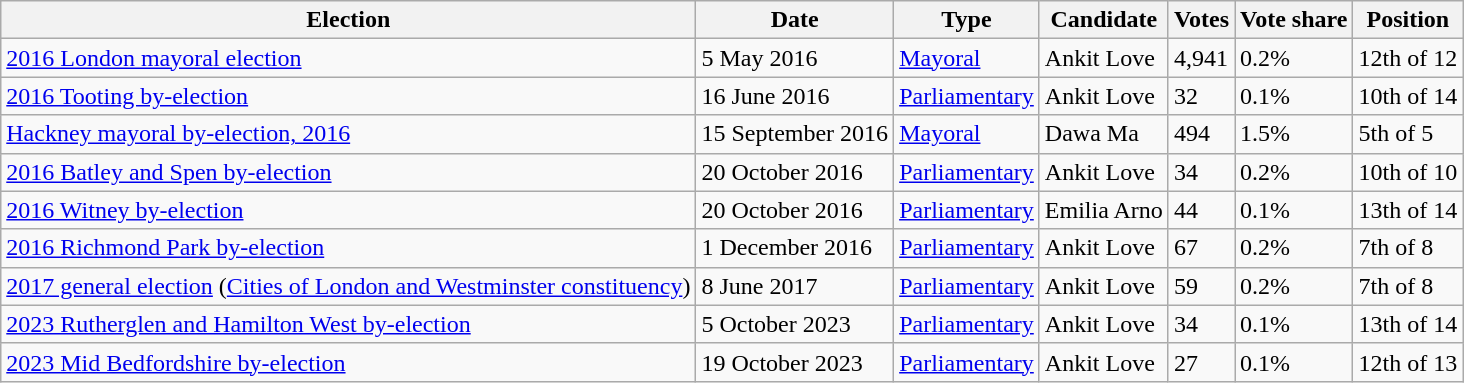<table class="wikitable">
<tr>
<th>Election</th>
<th>Date</th>
<th>Type</th>
<th>Candidate</th>
<th>Votes</th>
<th>Vote share</th>
<th>Position</th>
</tr>
<tr>
<td><a href='#'>2016 London mayoral election</a></td>
<td>5 May 2016</td>
<td><a href='#'>Mayoral</a></td>
<td>Ankit Love</td>
<td>4,941</td>
<td>0.2%</td>
<td>12th of 12</td>
</tr>
<tr>
<td><a href='#'>2016 Tooting by-election</a></td>
<td>16 June 2016</td>
<td><a href='#'>Parliamentary</a></td>
<td>Ankit Love</td>
<td>32</td>
<td>0.1%</td>
<td>10th of 14</td>
</tr>
<tr>
<td><a href='#'>Hackney mayoral by-election, 2016</a></td>
<td>15 September 2016</td>
<td><a href='#'>Mayoral</a></td>
<td>Dawa Ma</td>
<td>494</td>
<td>1.5%</td>
<td>5th of 5</td>
</tr>
<tr>
<td><a href='#'>2016 Batley and Spen by-election</a></td>
<td>20 October 2016</td>
<td><a href='#'>Parliamentary</a></td>
<td>Ankit Love</td>
<td>34</td>
<td>0.2%</td>
<td>10th of 10</td>
</tr>
<tr>
<td><a href='#'>2016 Witney by-election</a></td>
<td>20 October 2016</td>
<td><a href='#'>Parliamentary</a></td>
<td>Emilia Arno</td>
<td>44</td>
<td>0.1%</td>
<td>13th of 14</td>
</tr>
<tr>
<td><a href='#'>2016 Richmond Park by-election</a></td>
<td>1 December 2016</td>
<td><a href='#'>Parliamentary</a></td>
<td>Ankit Love</td>
<td>67</td>
<td>0.2%</td>
<td>7th of 8</td>
</tr>
<tr>
<td><a href='#'>2017 general election</a> (<a href='#'>Cities of London and Westminster constituency</a>)</td>
<td>8 June 2017</td>
<td><a href='#'>Parliamentary</a></td>
<td>Ankit Love</td>
<td>59</td>
<td>0.2%</td>
<td>7th of 8</td>
</tr>
<tr>
<td><a href='#'>2023 Rutherglen and Hamilton West by-election</a></td>
<td>5 October 2023</td>
<td><a href='#'>Parliamentary</a></td>
<td>Ankit Love</td>
<td>34</td>
<td>0.1%</td>
<td>13th of 14</td>
</tr>
<tr>
<td><a href='#'>2023 Mid Bedfordshire by-election</a></td>
<td>19 October 2023</td>
<td><a href='#'>Parliamentary</a></td>
<td>Ankit Love</td>
<td>27</td>
<td>0.1%</td>
<td>12th of 13</td>
</tr>
</table>
